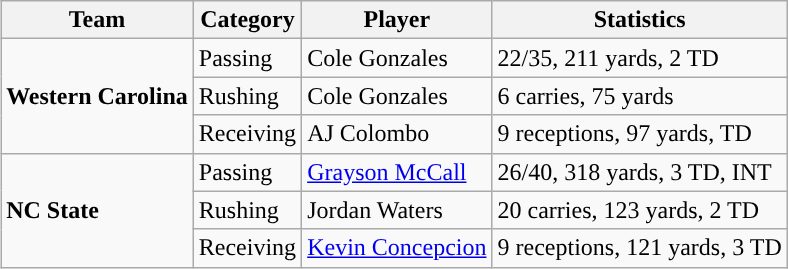<table class="wikitable" style="float: right;">
<tr>
<th>Team</th>
<th>Category</th>
<th>Player</th>
<th>Statistics</th>
</tr>
<tr>
<td rowspan=3><strong>Western Carolina</strong></td>
<td>Passing</td>
<td>Cole Gonzales</td>
<td>22/35, 211 yards, 2 TD</td>
</tr>
<tr>
<td>Rushing</td>
<td>Cole Gonzales</td>
<td>6 carries, 75 yards</td>
</tr>
<tr>
<td>Receiving</td>
<td>AJ Colombo</td>
<td>9 receptions, 97 yards, TD</td>
</tr>
<tr>
<td rowspan=3><strong>NC State</strong></td>
<td>Passing</td>
<td><a href='#'>Grayson McCall</a></td>
<td>26/40, 318 yards, 3 TD, INT</td>
</tr>
<tr>
<td>Rushing</td>
<td>Jordan Waters</td>
<td>20 carries, 123 yards, 2 TD</td>
</tr>
<tr>
<td>Receiving</td>
<td><a href='#'>Kevin Concepcion</a></td>
<td>9 receptions, 121 yards, 3 TD</td>
</tr>
</table>
